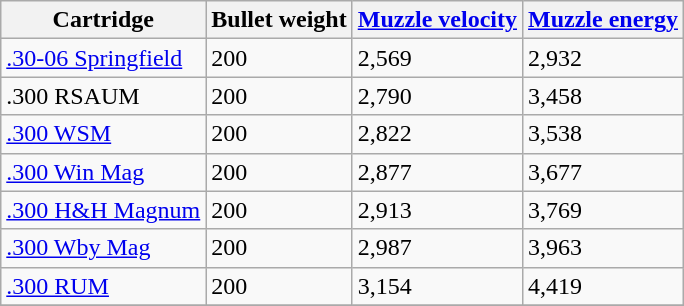<table class="wikitable sortable">
<tr>
<th>Cartridge</th>
<th>Bullet weight</th>
<th><a href='#'>Muzzle velocity</a></th>
<th><a href='#'>Muzzle energy</a></th>
</tr>
<tr>
<td><a href='#'>.30-06 Springfield</a></td>
<td>200</td>
<td>2,569</td>
<td>2,932</td>
</tr>
<tr>
<td>.300 RSAUM</td>
<td>200</td>
<td>2,790</td>
<td>3,458</td>
</tr>
<tr>
<td><a href='#'>.300 WSM</a></td>
<td>200</td>
<td>2,822</td>
<td>3,538</td>
</tr>
<tr>
<td><a href='#'>.300 Win Mag</a></td>
<td>200</td>
<td>2,877</td>
<td>3,677</td>
</tr>
<tr>
<td><a href='#'>.300 H&H Magnum</a></td>
<td>200</td>
<td>2,913</td>
<td>3,769</td>
</tr>
<tr>
<td><a href='#'>.300 Wby Mag</a></td>
<td>200</td>
<td>2,987</td>
<td>3,963</td>
</tr>
<tr>
<td><a href='#'>.300 RUM</a></td>
<td>200</td>
<td>3,154</td>
<td>4,419</td>
</tr>
<tr>
</tr>
</table>
